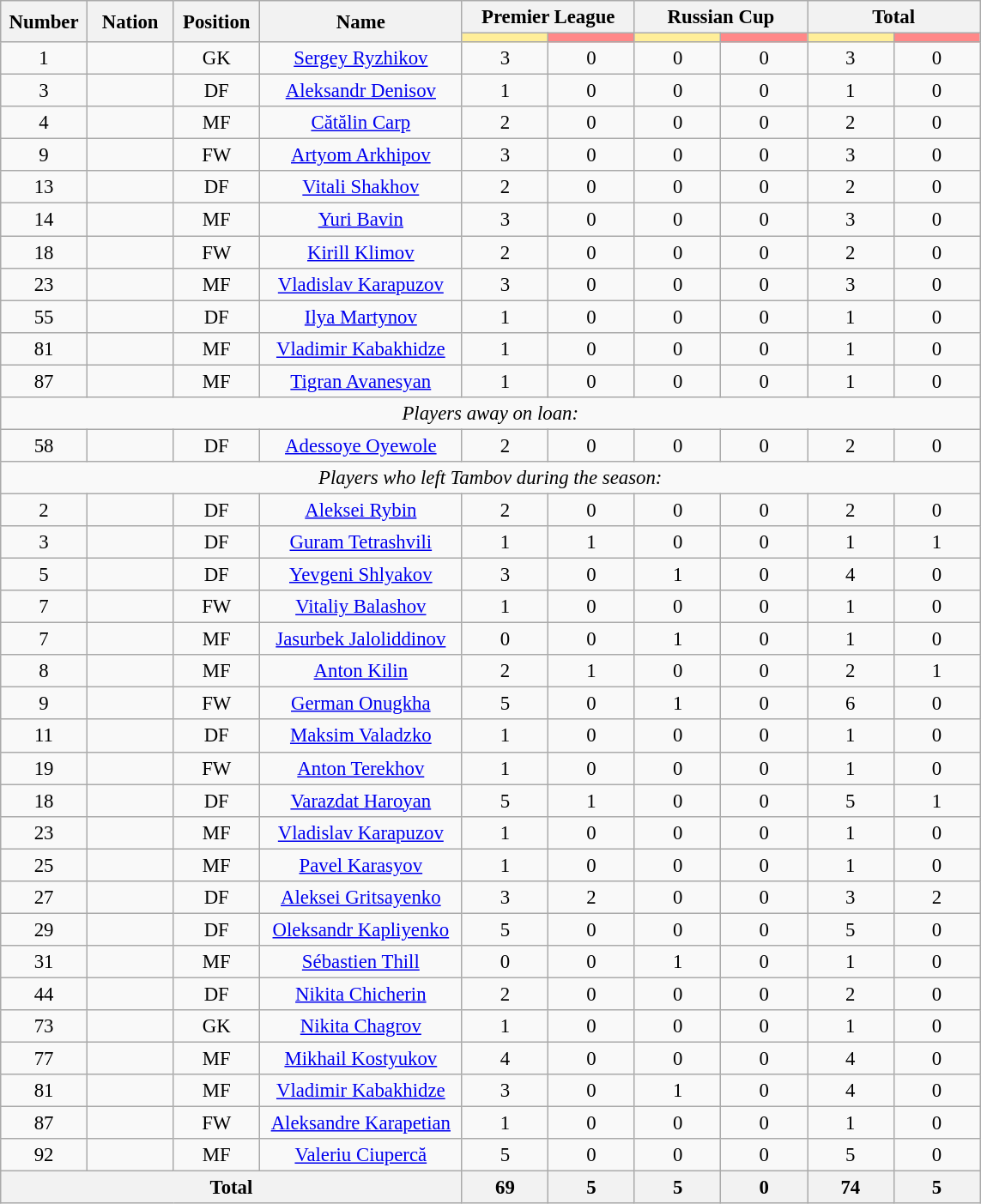<table class="wikitable" style="font-size: 95%; text-align: center;">
<tr>
<th rowspan=2 width=60>Number</th>
<th rowspan=2 width=60>Nation</th>
<th rowspan=2 width=60>Position</th>
<th rowspan=2 width=150>Name</th>
<th colspan=2>Premier League</th>
<th colspan=2>Russian Cup</th>
<th colspan=2>Total</th>
</tr>
<tr>
<th style="width:60px; background:#fe9;"></th>
<th style="width:60px; background:#ff8888;"></th>
<th style="width:60px; background:#fe9;"></th>
<th style="width:60px; background:#ff8888;"></th>
<th style="width:60px; background:#fe9;"></th>
<th style="width:60px; background:#ff8888;"></th>
</tr>
<tr>
<td>1</td>
<td></td>
<td>GK</td>
<td><a href='#'>Sergey Ryzhikov</a></td>
<td>3</td>
<td>0</td>
<td>0</td>
<td>0</td>
<td>3</td>
<td>0</td>
</tr>
<tr>
<td>3</td>
<td></td>
<td>DF</td>
<td><a href='#'>Aleksandr Denisov</a></td>
<td>1</td>
<td>0</td>
<td>0</td>
<td>0</td>
<td>1</td>
<td>0</td>
</tr>
<tr>
<td>4</td>
<td></td>
<td>MF</td>
<td><a href='#'>Cătălin Carp</a></td>
<td>2</td>
<td>0</td>
<td>0</td>
<td>0</td>
<td>2</td>
<td>0</td>
</tr>
<tr>
<td>9</td>
<td></td>
<td>FW</td>
<td><a href='#'>Artyom Arkhipov</a></td>
<td>3</td>
<td>0</td>
<td>0</td>
<td>0</td>
<td>3</td>
<td>0</td>
</tr>
<tr>
<td>13</td>
<td></td>
<td>DF</td>
<td><a href='#'>Vitali Shakhov</a></td>
<td>2</td>
<td>0</td>
<td>0</td>
<td>0</td>
<td>2</td>
<td>0</td>
</tr>
<tr>
<td>14</td>
<td></td>
<td>MF</td>
<td><a href='#'>Yuri Bavin</a></td>
<td>3</td>
<td>0</td>
<td>0</td>
<td>0</td>
<td>3</td>
<td>0</td>
</tr>
<tr>
<td>18</td>
<td></td>
<td>FW</td>
<td><a href='#'>Kirill Klimov</a></td>
<td>2</td>
<td>0</td>
<td>0</td>
<td>0</td>
<td>2</td>
<td>0</td>
</tr>
<tr>
<td>23</td>
<td></td>
<td>MF</td>
<td><a href='#'>Vladislav Karapuzov</a></td>
<td>3</td>
<td>0</td>
<td>0</td>
<td>0</td>
<td>3</td>
<td>0</td>
</tr>
<tr>
<td>55</td>
<td></td>
<td>DF</td>
<td><a href='#'>Ilya Martynov</a></td>
<td>1</td>
<td>0</td>
<td>0</td>
<td>0</td>
<td>1</td>
<td>0</td>
</tr>
<tr>
<td>81</td>
<td></td>
<td>MF</td>
<td><a href='#'>Vladimir Kabakhidze</a></td>
<td>1</td>
<td>0</td>
<td>0</td>
<td>0</td>
<td>1</td>
<td>0</td>
</tr>
<tr>
<td>87</td>
<td></td>
<td>MF</td>
<td><a href='#'>Tigran Avanesyan</a></td>
<td>1</td>
<td>0</td>
<td>0</td>
<td>0</td>
<td>1</td>
<td>0</td>
</tr>
<tr>
<td colspan="14"><em>Players away on loan:</em></td>
</tr>
<tr>
<td>58</td>
<td></td>
<td>DF</td>
<td><a href='#'>Adessoye Oyewole</a></td>
<td>2</td>
<td>0</td>
<td>0</td>
<td>0</td>
<td>2</td>
<td>0</td>
</tr>
<tr>
<td colspan="14"><em>Players who left Tambov during the season:</em></td>
</tr>
<tr>
<td>2</td>
<td></td>
<td>DF</td>
<td><a href='#'>Aleksei Rybin</a></td>
<td>2</td>
<td>0</td>
<td>0</td>
<td>0</td>
<td>2</td>
<td>0</td>
</tr>
<tr>
<td>3</td>
<td></td>
<td>DF</td>
<td><a href='#'>Guram Tetrashvili</a></td>
<td>1</td>
<td>1</td>
<td>0</td>
<td>0</td>
<td>1</td>
<td>1</td>
</tr>
<tr>
<td>5</td>
<td></td>
<td>DF</td>
<td><a href='#'>Yevgeni Shlyakov</a></td>
<td>3</td>
<td>0</td>
<td>1</td>
<td>0</td>
<td>4</td>
<td>0</td>
</tr>
<tr>
<td>7</td>
<td></td>
<td>FW</td>
<td><a href='#'>Vitaliy Balashov</a></td>
<td>1</td>
<td>0</td>
<td>0</td>
<td>0</td>
<td>1</td>
<td>0</td>
</tr>
<tr>
<td>7</td>
<td></td>
<td>MF</td>
<td><a href='#'>Jasurbek Jaloliddinov</a></td>
<td>0</td>
<td>0</td>
<td>1</td>
<td>0</td>
<td>1</td>
<td>0</td>
</tr>
<tr>
<td>8</td>
<td></td>
<td>MF</td>
<td><a href='#'>Anton Kilin</a></td>
<td>2</td>
<td>1</td>
<td>0</td>
<td>0</td>
<td>2</td>
<td>1</td>
</tr>
<tr>
<td>9</td>
<td></td>
<td>FW</td>
<td><a href='#'>German Onugkha</a></td>
<td>5</td>
<td>0</td>
<td>1</td>
<td>0</td>
<td>6</td>
<td>0</td>
</tr>
<tr>
<td>11</td>
<td></td>
<td>DF</td>
<td><a href='#'>Maksim Valadzko</a></td>
<td>1</td>
<td>0</td>
<td>0</td>
<td>0</td>
<td>1</td>
<td>0</td>
</tr>
<tr>
<td>19</td>
<td></td>
<td>FW</td>
<td><a href='#'>Anton Terekhov</a></td>
<td>1</td>
<td>0</td>
<td>0</td>
<td>0</td>
<td>1</td>
<td>0</td>
</tr>
<tr>
<td>18</td>
<td></td>
<td>DF</td>
<td><a href='#'>Varazdat Haroyan</a></td>
<td>5</td>
<td>1</td>
<td>0</td>
<td>0</td>
<td>5</td>
<td>1</td>
</tr>
<tr>
<td>23</td>
<td></td>
<td>MF</td>
<td><a href='#'>Vladislav Karapuzov</a></td>
<td>1</td>
<td>0</td>
<td>0</td>
<td>0</td>
<td>1</td>
<td>0</td>
</tr>
<tr>
<td>25</td>
<td></td>
<td>MF</td>
<td><a href='#'>Pavel Karasyov</a></td>
<td>1</td>
<td>0</td>
<td>0</td>
<td>0</td>
<td>1</td>
<td>0</td>
</tr>
<tr>
<td>27</td>
<td></td>
<td>DF</td>
<td><a href='#'>Aleksei Gritsayenko</a></td>
<td>3</td>
<td>2</td>
<td>0</td>
<td>0</td>
<td>3</td>
<td>2</td>
</tr>
<tr>
<td>29</td>
<td></td>
<td>DF</td>
<td><a href='#'>Oleksandr Kapliyenko</a></td>
<td>5</td>
<td>0</td>
<td>0</td>
<td>0</td>
<td>5</td>
<td>0</td>
</tr>
<tr>
<td>31</td>
<td></td>
<td>MF</td>
<td><a href='#'>Sébastien Thill</a></td>
<td>0</td>
<td>0</td>
<td>1</td>
<td>0</td>
<td>1</td>
<td>0</td>
</tr>
<tr>
<td>44</td>
<td></td>
<td>DF</td>
<td><a href='#'>Nikita Chicherin</a></td>
<td>2</td>
<td>0</td>
<td>0</td>
<td>0</td>
<td>2</td>
<td>0</td>
</tr>
<tr>
<td>73</td>
<td></td>
<td>GK</td>
<td><a href='#'>Nikita Chagrov</a></td>
<td>1</td>
<td>0</td>
<td>0</td>
<td>0</td>
<td>1</td>
<td>0</td>
</tr>
<tr>
<td>77</td>
<td></td>
<td>MF</td>
<td><a href='#'>Mikhail Kostyukov</a></td>
<td>4</td>
<td>0</td>
<td>0</td>
<td>0</td>
<td>4</td>
<td>0</td>
</tr>
<tr>
<td>81</td>
<td></td>
<td>MF</td>
<td><a href='#'>Vladimir Kabakhidze</a></td>
<td>3</td>
<td>0</td>
<td>1</td>
<td>0</td>
<td>4</td>
<td>0</td>
</tr>
<tr>
<td>87</td>
<td></td>
<td>FW</td>
<td><a href='#'>Aleksandre Karapetian</a></td>
<td>1</td>
<td>0</td>
<td>0</td>
<td>0</td>
<td>1</td>
<td>0</td>
</tr>
<tr>
<td>92</td>
<td></td>
<td>MF</td>
<td><a href='#'>Valeriu Ciupercă</a></td>
<td>5</td>
<td>0</td>
<td>0</td>
<td>0</td>
<td>5</td>
<td>0</td>
</tr>
<tr>
<th colspan=4>Total</th>
<th>69</th>
<th>5</th>
<th>5</th>
<th>0</th>
<th>74</th>
<th>5</th>
</tr>
</table>
